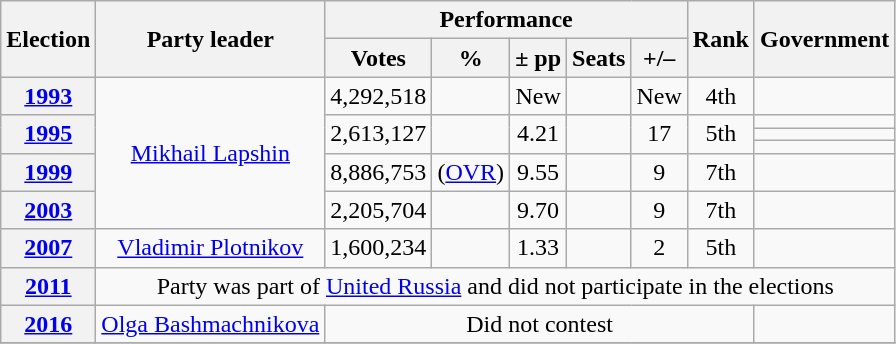<table class=wikitable style=text-align:center>
<tr>
<th rowspan="2"><strong>Election</strong></th>
<th rowspan="2">Party leader</th>
<th colspan="5" scope="col">Performance</th>
<th rowspan="2">Rank</th>
<th rowspan="2">Government</th>
</tr>
<tr>
<th><strong>Votes</strong></th>
<th><strong>%</strong></th>
<th><strong>± pp</strong></th>
<th><strong>Seats</strong></th>
<th><strong>+/–</strong></th>
</tr>
<tr>
<th><a href='#'>1993</a></th>
<td rowspan="6"><a href='#'>Mikhail Lapshin</a></td>
<td>4,292,518</td>
<td></td>
<td>New</td>
<td></td>
<td>New</td>
<td>4th</td>
<td></td>
</tr>
<tr>
<th rowspan="3"><a href='#'>1995</a></th>
<td rowspan="3">2,613,127</td>
<td rowspan="3"></td>
<td rowspan="3"> 4.21</td>
<td rowspan="3"></td>
<td rowspan="3"> 17</td>
<td rowspan="3"> 5th</td>
<td></td>
</tr>
<tr>
<td></td>
</tr>
<tr>
<td></td>
</tr>
<tr>
<th><a href='#'>1999</a></th>
<td>8,886,753</td>
<td> (<a href='#'>OVR</a>)</td>
<td> 9.55</td>
<td></td>
<td> 9</td>
<td> 7th</td>
<td></td>
</tr>
<tr>
<th><a href='#'>2003</a></th>
<td>2,205,704</td>
<td></td>
<td> 9.70</td>
<td></td>
<td> 9</td>
<td> 7th</td>
<td></td>
</tr>
<tr>
<th><a href='#'>2007</a></th>
<td><a href='#'>Vladimir Plotnikov</a></td>
<td>1,600,234</td>
<td></td>
<td> 1.33</td>
<td></td>
<td> 2</td>
<td> 5th</td>
<td></td>
</tr>
<tr>
<th><a href='#'>2011</a></th>
<td rowspan=1 colspan=8>Party was part of <a href='#'>United Russia</a> and did not participate in the elections</td>
</tr>
<tr>
<th><a href='#'>2016</a></th>
<td><a href='#'>Olga Bashmachnikova</a></td>
<td rowspan=1 colspan=6>Did not contest</td>
<td></td>
</tr>
<tr>
</tr>
</table>
